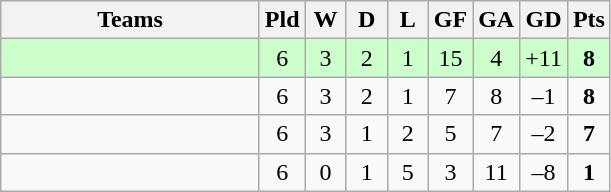<table class="wikitable" style="text-align: center;">
<tr>
<th width=165>Teams</th>
<th width=20>Pld</th>
<th width=20>W</th>
<th width=20>D</th>
<th width=20>L</th>
<th width=20>GF</th>
<th width=20>GA</th>
<th width=20>GD</th>
<th width=20>Pts</th>
</tr>
<tr align=center style="background:#ccffcc;">
<td style="text-align:left;"></td>
<td>6</td>
<td>3</td>
<td>2</td>
<td>1</td>
<td>15</td>
<td>4</td>
<td>+11</td>
<td><strong>8</strong></td>
</tr>
<tr align=center>
<td style="text-align:left;"></td>
<td>6</td>
<td>3</td>
<td>2</td>
<td>1</td>
<td>7</td>
<td>8</td>
<td>–1</td>
<td><strong>8</strong></td>
</tr>
<tr align=center>
<td style="text-align:left;"></td>
<td>6</td>
<td>3</td>
<td>1</td>
<td>2</td>
<td>5</td>
<td>7</td>
<td>–2</td>
<td><strong>7</strong></td>
</tr>
<tr align=center>
<td style="text-align:left;"></td>
<td>6</td>
<td>0</td>
<td>1</td>
<td>5</td>
<td>3</td>
<td>11</td>
<td>–8</td>
<td><strong>1</strong></td>
</tr>
</table>
